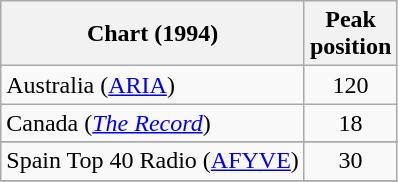<table class="wikitable sortable">
<tr>
<th>Chart (1994)</th>
<th>Peak<br>position</th>
</tr>
<tr>
<td>Australia (<a href='#'>ARIA</a>)</td>
<td style="text-align:center;">120</td>
</tr>
<tr>
<td>Canada (<em><a href='#'>The Record</a></em>)</td>
<td align="center">18</td>
</tr>
<tr>
</tr>
<tr>
<td>Spain Top 40 Radio (<a href='#'>AFYVE</a>)</td>
<td align="center">30</td>
</tr>
<tr>
</tr>
</table>
